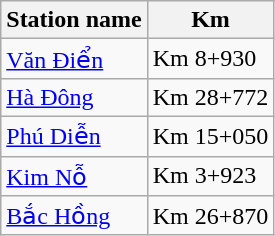<table class="wikitable">
<tr>
<th>Station name</th>
<th>Km</th>
</tr>
<tr>
<td><a href='#'>Văn Điển</a></td>
<td>Km 8+930</td>
</tr>
<tr>
<td><a href='#'>Hà Đông</a></td>
<td>Km 28+772</td>
</tr>
<tr>
<td><a href='#'>Phú Diễn</a></td>
<td>Km 15+050</td>
</tr>
<tr>
<td><a href='#'>Kim Nỗ</a></td>
<td>Km 3+923</td>
</tr>
<tr>
<td><a href='#'>Bắc Hồng</a></td>
<td>Km 26+870</td>
</tr>
</table>
